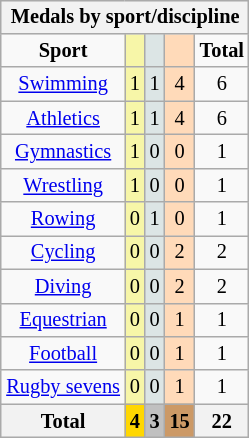<table class="wikitable" style="font-size:85%; float:right;">
<tr style="background:#efefef;">
<th colspan=7>Medals by sport/discipline</th>
</tr>
<tr align=center>
<td><strong>Sport</strong></td>
<td style="background:#f7f6a8;"></td>
<td style="background:#dce5e5;"></td>
<td style="background:#ffdab9;"></td>
<td><strong>Total</strong></td>
</tr>
<tr align=center>
<td><a href='#'>Swimming</a></td>
<td style="background:#f7f6a8;">1</td>
<td style="background:#dce5e5;">1</td>
<td style="background:#ffdab9;">4</td>
<td>6</td>
</tr>
<tr align=center>
<td><a href='#'>Athletics</a></td>
<td style="background:#f7f6a8;">1</td>
<td style="background:#dce5e5;">1</td>
<td style="background:#ffdab9;">4</td>
<td>6</td>
</tr>
<tr align=center>
<td><a href='#'>Gymnastics</a></td>
<td style="background:#f7f6a8;">1</td>
<td style="background:#dce5e5;">0</td>
<td style="background:#ffdab9;">0</td>
<td>1</td>
</tr>
<tr align=center>
<td><a href='#'>Wrestling</a></td>
<td style="background:#f7f6a8;">1</td>
<td style="background:#dce5e5;">0</td>
<td style="background:#ffdab9;">0</td>
<td>1</td>
</tr>
<tr align=center>
<td><a href='#'>Rowing</a></td>
<td style="background:#f7f6a8;">0</td>
<td style="background:#dce5e5;">1</td>
<td style="background:#ffdab9;">0</td>
<td>1</td>
</tr>
<tr align=center>
<td><a href='#'>Cycling</a></td>
<td style="background:#f7f6a8;">0</td>
<td style="background:#dce5e5;">0</td>
<td style="background:#ffdab9;">2</td>
<td>2</td>
</tr>
<tr align=center>
<td><a href='#'>Diving</a></td>
<td style="background:#f7f6a8;">0</td>
<td style="background:#dce5e5;">0</td>
<td style="background:#ffdab9;">2</td>
<td>2</td>
</tr>
<tr align=center>
<td><a href='#'>Equestrian</a></td>
<td style="background:#f7f6a8;">0</td>
<td style="background:#dce5e5;">0</td>
<td style="background:#ffdab9;">1</td>
<td>1</td>
</tr>
<tr align=center>
<td><a href='#'>Football</a></td>
<td style="background:#f7f6a8;">0</td>
<td style="background:#dce5e5;">0</td>
<td style="background:#ffdab9;">1</td>
<td>1</td>
</tr>
<tr align=center>
<td><a href='#'>Rugby sevens</a></td>
<td style="background:#f7f6a8;">0</td>
<td style="background:#dce5e5;">0</td>
<td style="background:#ffdab9;">1</td>
<td>1</td>
</tr>
<tr align=center>
<th>Total</th>
<th style="background:gold;">4</th>
<th style="background:silver;">3</th>
<th style="background:#c96;">15</th>
<th>22</th>
</tr>
</table>
